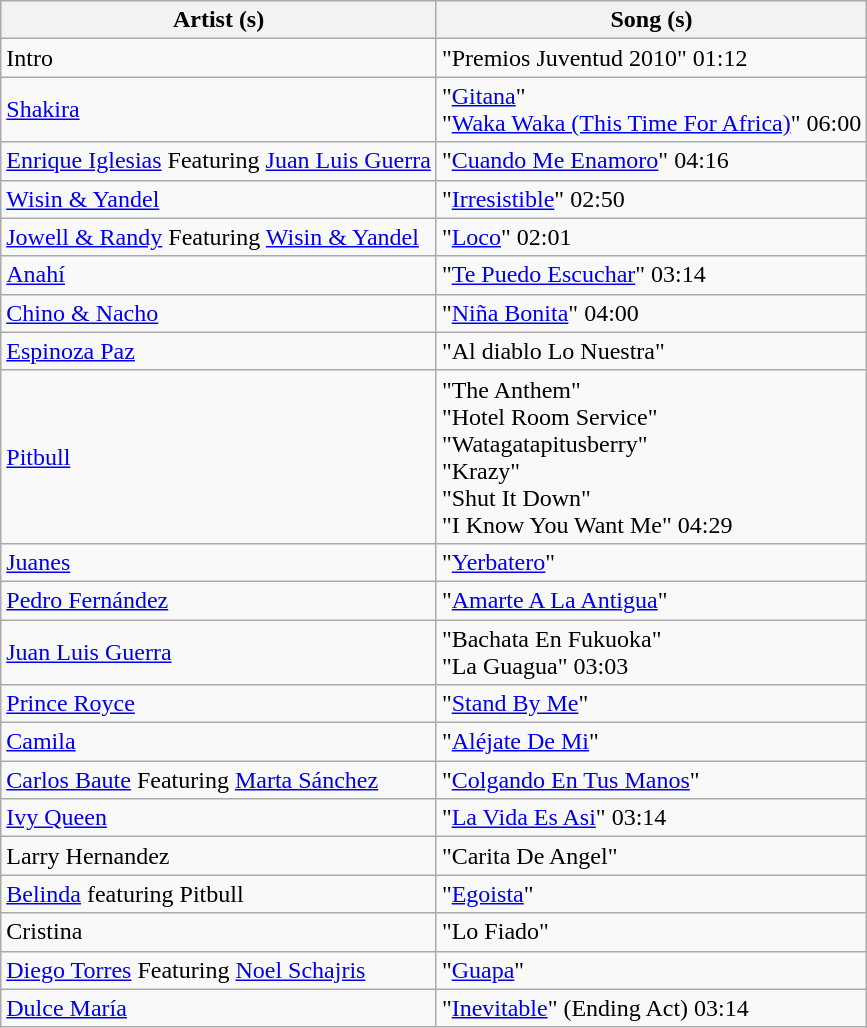<table class="wikitable">
<tr>
<th>Artist (s)</th>
<th>Song (s)</th>
</tr>
<tr>
<td>Intro</td>
<td>"Premios Juventud 2010" 01:12</td>
</tr>
<tr>
<td><a href='#'>Shakira</a></td>
<td>"<a href='#'>Gitana</a>"<br>"<a href='#'>Waka Waka (This Time For Africa)</a>" 06:00</td>
</tr>
<tr>
<td><a href='#'>Enrique Iglesias</a> Featuring <a href='#'>Juan Luis Guerra</a></td>
<td>"<a href='#'>Cuando Me Enamoro</a>" 04:16</td>
</tr>
<tr>
<td><a href='#'>Wisin & Yandel</a></td>
<td>"<a href='#'>Irresistible</a>" 02:50</td>
</tr>
<tr>
<td><a href='#'>Jowell & Randy</a> Featuring <a href='#'>Wisin & Yandel</a></td>
<td>"<a href='#'>Loco</a>" 02:01</td>
</tr>
<tr>
<td><a href='#'>Anahí</a></td>
<td>"<a href='#'>Te Puedo Escuchar</a>" 03:14</td>
</tr>
<tr>
<td><a href='#'>Chino & Nacho</a></td>
<td>"<a href='#'>Niña Bonita</a>" 04:00</td>
</tr>
<tr>
<td><a href='#'>Espinoza Paz</a></td>
<td>"Al diablo Lo Nuestra"</td>
</tr>
<tr>
<td><a href='#'>Pitbull</a></td>
<td>"The Anthem"<br>"Hotel Room Service"<br>"Watagatapitusberry"<br>"Krazy"<br>"Shut It Down"<br>"I Know You Want Me" 04:29</td>
</tr>
<tr>
<td><a href='#'>Juanes</a></td>
<td>"<a href='#'>Yerbatero</a>"</td>
</tr>
<tr>
<td><a href='#'>Pedro Fernández</a></td>
<td>"<a href='#'>Amarte A La Antigua</a>"</td>
</tr>
<tr>
<td><a href='#'>Juan Luis Guerra</a></td>
<td>"Bachata En Fukuoka"<br>"La Guagua" 03:03</td>
</tr>
<tr>
<td><a href='#'>Prince Royce</a></td>
<td>"<a href='#'>Stand By Me</a>"</td>
</tr>
<tr>
<td><a href='#'>Camila</a></td>
<td>"<a href='#'>Aléjate De Mi</a>"</td>
</tr>
<tr>
<td><a href='#'>Carlos Baute</a> Featuring <a href='#'>Marta Sánchez</a></td>
<td>"<a href='#'>Colgando En Tus Manos</a>"</td>
</tr>
<tr>
<td><a href='#'>Ivy Queen</a></td>
<td>"<a href='#'>La Vida Es Asi</a>" 03:14</td>
</tr>
<tr>
<td>Larry Hernandez</td>
<td>"Carita De Angel"</td>
</tr>
<tr>
<td><a href='#'>Belinda</a> featuring Pitbull</td>
<td>"<a href='#'>Egoista</a>"</td>
</tr>
<tr>
<td>Cristina</td>
<td>"Lo Fiado"</td>
</tr>
<tr>
<td><a href='#'>Diego Torres</a> Featuring <a href='#'>Noel Schajris</a></td>
<td>"<a href='#'>Guapa</a>"</td>
</tr>
<tr>
<td><a href='#'>Dulce María</a></td>
<td>"<a href='#'>Inevitable</a>" (Ending Act) 03:14</td>
</tr>
</table>
